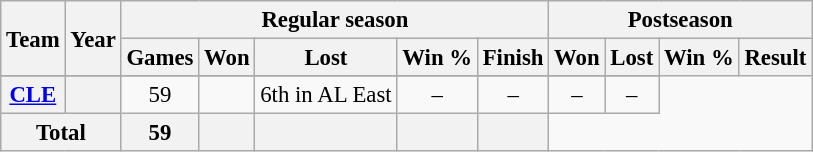<table class="wikitable" style="font-size: 95%; text-align:center;">
<tr>
<th rowspan="2">Team</th>
<th rowspan="2">Year</th>
<th colspan="5">Regular season</th>
<th colspan="4">Postseason</th>
</tr>
<tr>
<th>Games</th>
<th>Won</th>
<th>Lost</th>
<th>Win %</th>
<th>Finish</th>
<th>Won</th>
<th>Lost</th>
<th>Win %</th>
<th>Result</th>
</tr>
<tr>
</tr>
<tr>
<th><a href='#'>CLE</a></th>
<th></th>
<td>59</td>
<td></td>
<td>6th in AL East</td>
<td>–</td>
<td>–</td>
<td>–</td>
<td>–</td>
</tr>
<tr>
<th colspan="2">Total</th>
<th>59</th>
<th></th>
<th></th>
<th></th>
<th></th>
</tr>
</table>
